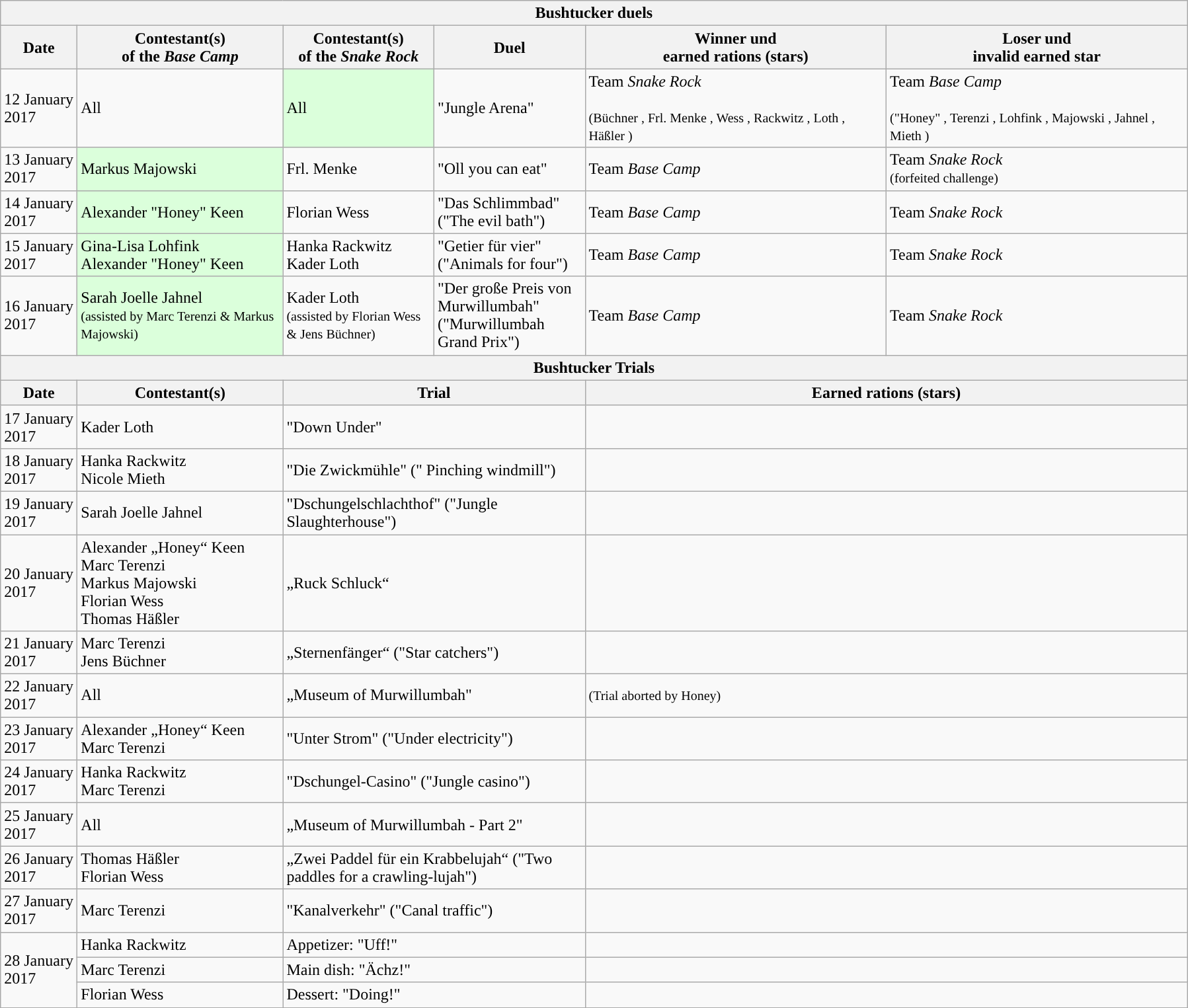<table class="wikitable zebra ">
<tr>
<th colspan="6">Bushtucker duels</th>
</tr>
<tr class="hintergrundfarbe5">
<th width="70">Date</th>
<th width="145">Contestant(s) <br> of the <em>Base Camp</em></th>
<th width="145">Contestant(s) <br> of the <em>Snake Rock</em></th>
<th width="145">Duel</th>
<th width="200">Winner und <br> earned rations (stars)</th>
<th width="200">Loser und <br> invalid earned star</th>
</tr>
<tr>
<td>12 January 2017</td>
<td>All</td>
<td style="background-color: #DBFFDB">All</td>
<td>"Jungle Arena"</td>
<td>Team <em>Snake Rock</em> <br>  <br> <small>(Büchner , Frl. Menke , Wess , Rackwitz , Loth , Häßler )</small></td>
<td>Team <em>Base Camp</em> <br>  <br> <small>("Honey" , Terenzi , Lohfink , Majowski , Jahnel , Mieth )</small></td>
</tr>
<tr>
<td>13 January 2017</td>
<td style="background-color: #DBFFDB">Markus Majowski</td>
<td>Frl. Menke</td>
<td>"Oll you can eat"</td>
<td>Team <em>Base Camp</em> <br> </td>
<td>Team <em>Snake Rock</em> <br>  <small>(forfeited challenge)</small></td>
</tr>
<tr>
<td>14 January 2017</td>
<td style="background-color: #DBFFDB">Alexander "Honey" Keen</td>
<td>Florian Wess</td>
<td>"Das Schlimmbad" ("The evil bath")</td>
<td>Team <em>Base Camp</em> <br> </td>
<td>Team <em>Snake Rock</em> <br> </td>
</tr>
<tr>
<td>15 January 2017</td>
<td style="background-color: #DBFFDB">Gina-Lisa Lohfink<br>Alexander "Honey" Keen</td>
<td>Hanka Rackwitz<br>Kader Loth</td>
<td>"Getier für vier" ("Animals for four")</td>
<td>Team <em>Base Camp</em> <br> </td>
<td>Team <em>Snake Rock</em> <br> </td>
</tr>
<tr>
<td>16 January 2017</td>
<td style="background-color: #DBFFDB">Sarah Joelle Jahnel<br><small>(assisted by Marc Terenzi & Markus Majowski)</small></td>
<td>Kader Loth<br><small>(assisted by Florian Wess & Jens Büchner)</small></td>
<td>"Der große Preis von Murwillumbah" ("Murwillumbah Grand Prix")</td>
<td>Team <em>Base Camp</em> <br> </td>
<td>Team <em>Snake Rock</em> <br> </td>
</tr>
<tr>
<th colspan="6">Bushtucker Trials</th>
</tr>
<tr class="hintergrundfarbe5">
<th width="70">Date</th>
<th width="200">Contestant(s)</th>
<th colspan="2" width="200">Trial</th>
<th colspan="2" width="600">Earned rations (stars)</th>
</tr>
<tr>
<td>17 January 2017</td>
<td>Kader Loth</td>
<td colspan="2">"Down Under"</td>
<td colspan="2"></td>
</tr>
<tr>
<td>18 January 2017</td>
<td>Hanka Rackwitz<br>Nicole Mieth</td>
<td colspan="2">"Die Zwickmühle" (" Pinching windmill")</td>
<td colspan="2"></td>
</tr>
<tr>
<td>19 January 2017</td>
<td>Sarah Joelle Jahnel</td>
<td colspan="2">"Dschungelschlachthof" ("Jungle Slaughterhouse")</td>
<td colspan="2"></td>
</tr>
<tr>
<td>20 January 2017</td>
<td>Alexander „Honey“ Keen<br>Marc Terenzi<br>Markus Majowski<br>Florian Wess<br>Thomas Häßler</td>
<td colspan="2">„Ruck Schluck“</td>
<td colspan="2"></td>
</tr>
<tr>
<td>21 January 2017</td>
<td>Marc Terenzi<br>Jens Büchner</td>
<td colspan="2">„Sternenfänger“ ("Star catchers")</td>
<td colspan="2"></td>
</tr>
<tr>
<td>22 January 2017</td>
<td>All</td>
<td colspan="2">„Museum of Murwillumbah"</td>
<td colspan="2"> <small>(Trial aborted by Honey)</small></td>
</tr>
<tr>
<td>23 January 2017</td>
<td>Alexander „Honey“ Keen<br>Marc Terenzi</td>
<td colspan="2">"Unter Strom" ("Under electricity")</td>
<td colspan="2"></td>
</tr>
<tr>
<td>24 January 2017</td>
<td>Hanka Rackwitz<br>Marc Terenzi</td>
<td colspan="2">"Dschungel-Casino" ("Jungle casino")</td>
<td colspan="2"></td>
</tr>
<tr>
<td>25 January 2017</td>
<td>All</td>
<td colspan="2">„Museum of Murwillumbah - Part 2"</td>
<td colspan="2"></td>
</tr>
<tr>
<td>26 January 2017</td>
<td>Thomas Häßler<br>Florian Wess</td>
<td colspan="2">„Zwei Paddel für ein Krabbelujah“ ("Two paddles for a crawling-lujah")</td>
<td colspan="2"></td>
</tr>
<tr>
<td>27 January 2017</td>
<td>Marc Terenzi</td>
<td colspan="2">"Kanalverkehr" ("Canal traffic")</td>
<td colspan="2"></td>
</tr>
<tr>
<td rowspan="3">28 January 2017</td>
<td>Hanka Rackwitz</td>
<td colspan="2">Appetizer: "Uff!"</td>
<td colspan="2"></td>
</tr>
<tr>
<td>Marc Terenzi</td>
<td colspan="2">Main dish: "Ächz!"</td>
<td colspan="2"></td>
</tr>
<tr>
<td>Florian Wess</td>
<td colspan="2">Dessert: "Doing!"</td>
<td colspan="2"></td>
</tr>
<tr>
</tr>
</table>
